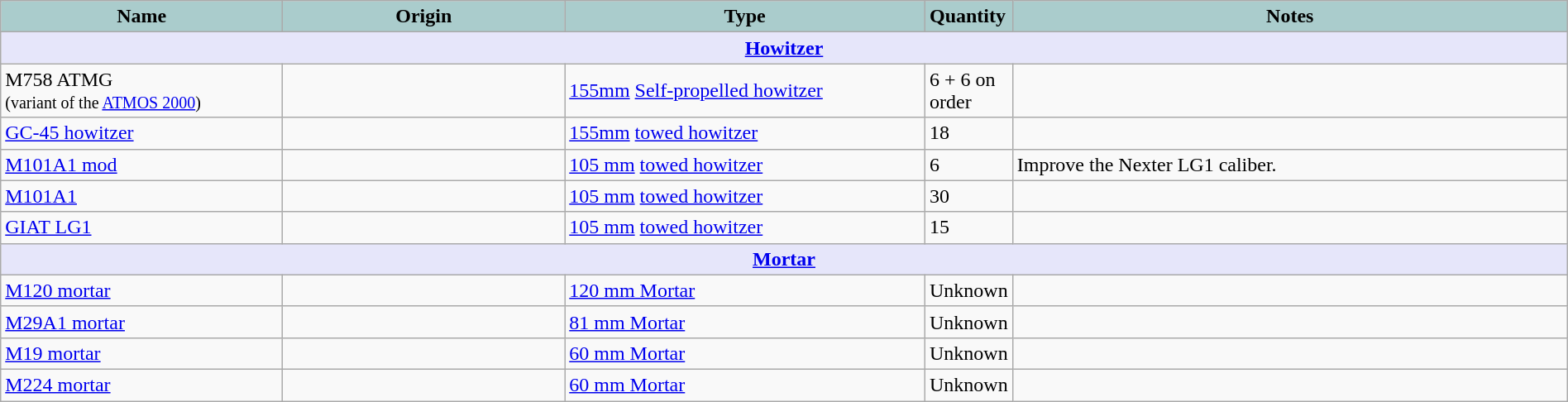<table class="wikitable";" width="100%">
<tr>
<th style="text-align:center; background:#acc;"width="18%">Name</th>
<th style="text-align: center; background:#acc;"width="18%">Origin</th>
<th style="text-align:l center; background:#acc;"width="23%">Type</th>
<th style="text-align:left; background:#acc;"width="5%">Quantity</th>
<th style="text-align: center; background:#acc;">Notes</th>
</tr>
<tr>
<th colspan="5" style="align: center; background: lavender;"><a href='#'>Howitzer</a></th>
</tr>
<tr>
<td>M758 ATMG<br><small>(variant of the <a href='#'>ATMOS 2000</a>)</small></td>
<td><br></td>
<td><a href='#'>155mm</a> <a href='#'>Self-propelled howitzer</a></td>
<td>6 + 6 on order</td>
<td></td>
</tr>
<tr>
<td><a href='#'>GC-45 howitzer</a></td>
<td></td>
<td><a href='#'>155mm</a> <a href='#'>towed howitzer</a></td>
<td>18</td>
<td></td>
</tr>
<tr>
<td><a href='#'>M101A1 mod</a></td>
<td></td>
<td><a href='#'>105 mm</a> <a href='#'>towed howitzer</a></td>
<td>6</td>
<td>Improve the Nexter LG1 caliber.</td>
</tr>
<tr>
<td><a href='#'>M101A1</a></td>
<td></td>
<td><a href='#'>105 mm</a> <a href='#'>towed howitzer</a></td>
<td>30</td>
<td></td>
</tr>
<tr>
<td><a href='#'>GIAT LG1</a></td>
<td></td>
<td><a href='#'>105 mm</a> <a href='#'>towed howitzer</a></td>
<td>15</td>
<td></td>
</tr>
<tr>
<th colspan="5" style="align: center; background: lavender;"><a href='#'>Mortar</a></th>
</tr>
<tr>
<td><a href='#'>M120 mortar</a></td>
<td></td>
<td><a href='#'>120 mm Mortar</a></td>
<td>Unknown</td>
<td></td>
</tr>
<tr>
<td><a href='#'>M29A1 mortar</a></td>
<td></td>
<td><a href='#'>81 mm Mortar</a></td>
<td>Unknown</td>
<td></td>
</tr>
<tr>
<td><a href='#'>M19 mortar</a></td>
<td></td>
<td><a href='#'>60 mm Mortar</a></td>
<td>Unknown</td>
<td></td>
</tr>
<tr>
<td><a href='#'>M224 mortar</a></td>
<td></td>
<td><a href='#'>60 mm Mortar</a></td>
<td>Unknown</td>
<td></td>
</tr>
</table>
